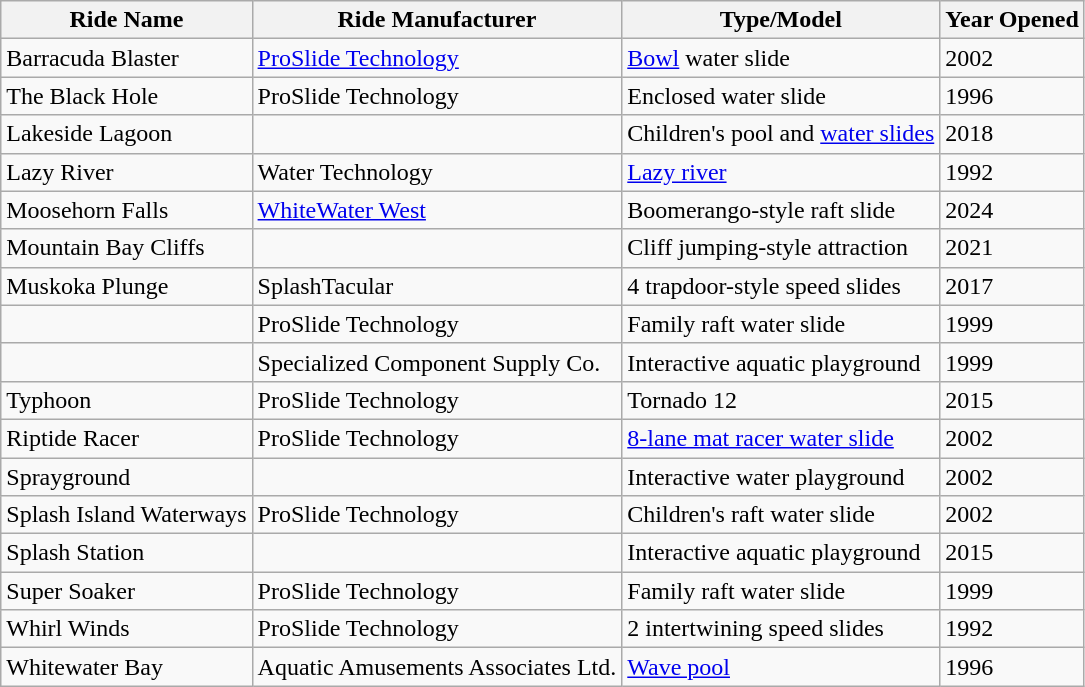<table class="wikitable sortable" border="1">
<tr>
<th scope="col">Ride Name</th>
<th scope="col">Ride Manufacturer</th>
<th scope="col">Type/Model</th>
<th scope="col">Year Opened</th>
</tr>
<tr>
<td scope="row">Barracuda Blaster</td>
<td><a href='#'>ProSlide Technology</a></td>
<td><a href='#'>Bowl</a> water slide</td>
<td>2002</td>
</tr>
<tr>
<td scope="row">The Black Hole</td>
<td>ProSlide Technology</td>
<td>Enclosed water slide</td>
<td>1996</td>
</tr>
<tr>
<td scope="row">Lakeside Lagoon</td>
<td></td>
<td>Children's pool and <a href='#'>water slides</a></td>
<td>2018</td>
</tr>
<tr>
<td scope="row">Lazy River</td>
<td>Water Technology</td>
<td><a href='#'>Lazy river</a></td>
<td>1992</td>
</tr>
<tr>
<td scope="row">Moosehorn Falls</td>
<td><a href='#'>WhiteWater West</a></td>
<td>Boomerango-style raft slide</td>
<td>2024</td>
</tr>
<tr>
<td scope="row">Mountain Bay Cliffs</td>
<td></td>
<td>Cliff jumping-style attraction</td>
<td>2021</td>
</tr>
<tr>
<td scope="row">Muskoka Plunge</td>
<td>SplashTacular</td>
<td>4 trapdoor-style speed slides</td>
<td>2017</td>
</tr>
<tr>
<td scope="row"></td>
<td>ProSlide Technology</td>
<td>Family raft water slide</td>
<td>1999</td>
</tr>
<tr>
<td scope="row"></td>
<td>Specialized Component Supply Co.</td>
<td>Interactive aquatic playground</td>
<td>1999</td>
</tr>
<tr>
<td scope="row">Typhoon</td>
<td>ProSlide Technology</td>
<td>Tornado 12</td>
<td>2015</td>
</tr>
<tr>
<td scope="row">Riptide Racer</td>
<td>ProSlide Technology</td>
<td><a href='#'>8-lane mat racer water slide</a></td>
<td>2002</td>
</tr>
<tr>
<td scope="row">Sprayground</td>
<td></td>
<td>Interactive water playground</td>
<td>2002</td>
</tr>
<tr>
<td scope="row">Splash Island Waterways</td>
<td>ProSlide Technology</td>
<td>Children's raft water slide</td>
<td>2002</td>
</tr>
<tr>
<td scope="row">Splash Station</td>
<td></td>
<td>Interactive aquatic playground</td>
<td>2015</td>
</tr>
<tr>
<td scope="row">Super Soaker</td>
<td>ProSlide Technology</td>
<td>Family raft water slide</td>
<td>1999</td>
</tr>
<tr>
<td scope="row">Whirl Winds</td>
<td>ProSlide Technology</td>
<td>2 intertwining speed slides</td>
<td>1992</td>
</tr>
<tr>
<td scope="row">Whitewater Bay</td>
<td>Aquatic Amusements Associates Ltd.</td>
<td><a href='#'>Wave pool</a></td>
<td>1996</td>
</tr>
</table>
